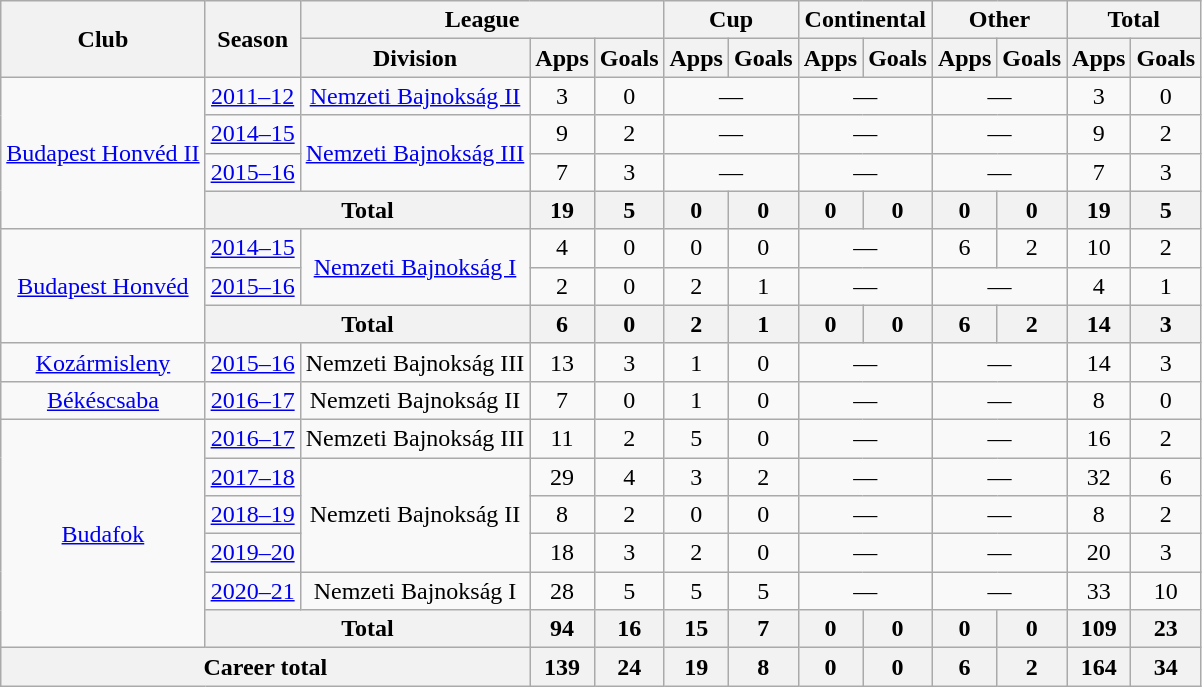<table class="wikitable" style="text-align:center">
<tr>
<th rowspan="2">Club</th>
<th rowspan="2">Season</th>
<th colspan="3">League</th>
<th colspan="2">Cup</th>
<th colspan="2">Continental</th>
<th colspan="2">Other</th>
<th colspan="2">Total</th>
</tr>
<tr>
<th>Division</th>
<th>Apps</th>
<th>Goals</th>
<th>Apps</th>
<th>Goals</th>
<th>Apps</th>
<th>Goals</th>
<th>Apps</th>
<th>Goals</th>
<th>Apps</th>
<th>Goals</th>
</tr>
<tr>
<td rowspan="4"><a href='#'>Budapest Honvéd II</a></td>
<td><a href='#'>2011–12</a></td>
<td><a href='#'>Nemzeti Bajnokság II</a></td>
<td>3</td>
<td>0</td>
<td colspan="2">—</td>
<td colspan="2">—</td>
<td colspan="2">—</td>
<td>3</td>
<td>0</td>
</tr>
<tr>
<td><a href='#'>2014–15</a></td>
<td rowspan="2"><a href='#'>Nemzeti Bajnokság III</a></td>
<td>9</td>
<td>2</td>
<td colspan="2">—</td>
<td colspan="2">—</td>
<td colspan="2">—</td>
<td>9</td>
<td>2</td>
</tr>
<tr>
<td><a href='#'>2015–16</a></td>
<td>7</td>
<td>3</td>
<td colspan="2">—</td>
<td colspan="2">—</td>
<td colspan="2">—</td>
<td>7</td>
<td>3</td>
</tr>
<tr>
<th colspan="2">Total</th>
<th>19</th>
<th>5</th>
<th>0</th>
<th>0</th>
<th>0</th>
<th>0</th>
<th>0</th>
<th>0</th>
<th>19</th>
<th>5</th>
</tr>
<tr>
<td rowspan="3"><a href='#'>Budapest Honvéd</a></td>
<td><a href='#'>2014–15</a></td>
<td rowspan="2"><a href='#'>Nemzeti Bajnokság I</a></td>
<td>4</td>
<td>0</td>
<td>0</td>
<td>0</td>
<td colspan="2">—</td>
<td>6</td>
<td>2</td>
<td>10</td>
<td>2</td>
</tr>
<tr>
<td><a href='#'>2015–16</a></td>
<td>2</td>
<td>0</td>
<td>2</td>
<td>1</td>
<td colspan="2">—</td>
<td colspan="2">—</td>
<td>4</td>
<td>1</td>
</tr>
<tr>
<th colspan="2">Total</th>
<th>6</th>
<th>0</th>
<th>2</th>
<th>1</th>
<th>0</th>
<th>0</th>
<th>6</th>
<th>2</th>
<th>14</th>
<th>3</th>
</tr>
<tr>
<td><a href='#'>Kozármisleny</a></td>
<td><a href='#'>2015–16</a></td>
<td>Nemzeti Bajnokság III</td>
<td>13</td>
<td>3</td>
<td>1</td>
<td>0</td>
<td colspan="2">—</td>
<td colspan="2">—</td>
<td>14</td>
<td>3</td>
</tr>
<tr>
<td><a href='#'>Békéscsaba</a></td>
<td><a href='#'>2016–17</a></td>
<td>Nemzeti Bajnokság II</td>
<td>7</td>
<td>0</td>
<td>1</td>
<td>0</td>
<td colspan="2">—</td>
<td colspan="2">—</td>
<td>8</td>
<td>0</td>
</tr>
<tr>
<td rowspan="6"><a href='#'>Budafok</a></td>
<td><a href='#'>2016–17</a></td>
<td>Nemzeti Bajnokság III</td>
<td>11</td>
<td>2</td>
<td>5</td>
<td>0</td>
<td colspan="2">—</td>
<td colspan="2">—</td>
<td>16</td>
<td>2</td>
</tr>
<tr>
<td><a href='#'>2017–18</a></td>
<td rowspan="3">Nemzeti Bajnokság II</td>
<td>29</td>
<td>4</td>
<td>3</td>
<td>2</td>
<td colspan="2">—</td>
<td colspan="2">—</td>
<td>32</td>
<td>6</td>
</tr>
<tr>
<td><a href='#'>2018–19</a></td>
<td>8</td>
<td>2</td>
<td>0</td>
<td>0</td>
<td colspan="2">—</td>
<td colspan="2">—</td>
<td>8</td>
<td>2</td>
</tr>
<tr>
<td><a href='#'>2019–20</a></td>
<td>18</td>
<td>3</td>
<td>2</td>
<td>0</td>
<td colspan="2">—</td>
<td colspan="2">—</td>
<td>20</td>
<td>3</td>
</tr>
<tr>
<td><a href='#'>2020–21</a></td>
<td>Nemzeti Bajnokság I</td>
<td>28</td>
<td>5</td>
<td>5</td>
<td>5</td>
<td colspan="2">—</td>
<td colspan="2">—</td>
<td>33</td>
<td>10</td>
</tr>
<tr>
<th colspan="2">Total</th>
<th>94</th>
<th>16</th>
<th>15</th>
<th>7</th>
<th>0</th>
<th>0</th>
<th>0</th>
<th>0</th>
<th>109</th>
<th>23</th>
</tr>
<tr>
<th colspan="3">Career total</th>
<th>139</th>
<th>24</th>
<th>19</th>
<th>8</th>
<th>0</th>
<th>0</th>
<th>6</th>
<th>2</th>
<th>164</th>
<th>34</th>
</tr>
</table>
